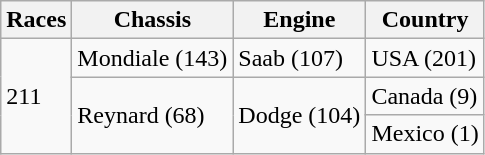<table class="wikitable">
<tr>
<th>Races</th>
<th>Chassis</th>
<th>Engine</th>
<th>Country</th>
</tr>
<tr>
<td rowspan=3>211</td>
<td>Mondiale (143)</td>
<td>Saab (107)</td>
<td>USA (201)</td>
</tr>
<tr>
<td rowspan=2>Reynard (68)</td>
<td rowspan=2>Dodge (104)</td>
<td>Canada (9)</td>
</tr>
<tr>
<td>Mexico (1)</td>
</tr>
</table>
